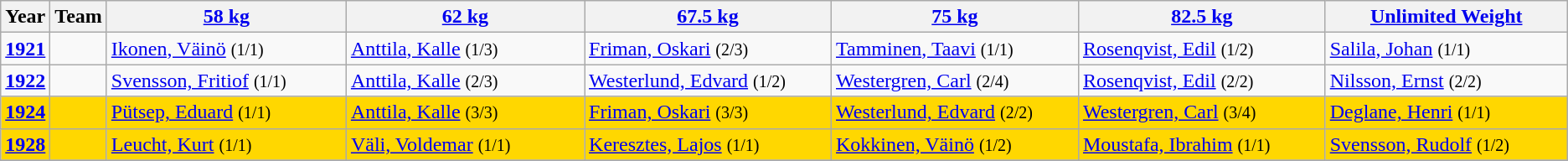<table class="wikitable sortable"  style="font-size: 100%">
<tr>
<th>Year</th>
<th>Team</th>
<th width=300><a href='#'>58 kg</a></th>
<th width=300><a href='#'>62 kg</a></th>
<th width=300><a href='#'>67.5 kg</a></th>
<th width=300><a href='#'>75 kg</a></th>
<th width=300><a href='#'>82.5 kg</a></th>
<th width=300><a href='#'>Unlimited Weight</a></th>
</tr>
<tr>
<td><strong><a href='#'>1921</a></strong></td>
<td></td>
<td> <a href='#'>Ikonen, Väinö</a> <small>(1/1)</small></td>
<td> <a href='#'>Anttila, Kalle</a> <small>(1/3)</small></td>
<td> <a href='#'>Friman, Oskari</a> <small>(2/3)</small></td>
<td> <a href='#'>Tamminen, Taavi</a> <small>(1/1)</small></td>
<td> <a href='#'>Rosenqvist, Edil</a> <small>(1/2)</small></td>
<td> <a href='#'>Salila, Johan</a> <small>(1/1)</small></td>
</tr>
<tr>
<td><strong><a href='#'>1922</a></strong></td>
<td></td>
<td> <a href='#'>Svensson, Fritiof</a> <small>(1/1)</small></td>
<td> <a href='#'>Anttila, Kalle</a> <small>(2/3)</small></td>
<td> <a href='#'>Westerlund, Edvard</a> <small>(1/2)</small></td>
<td> <a href='#'>Westergren, Carl</a> <small>(2/4)</small></td>
<td> <a href='#'>Rosenqvist, Edil</a> <small>(2/2)</small></td>
<td> <a href='#'>Nilsson, Ernst</a> <small>(2/2)</small></td>
</tr>
<tr>
<td bgcolor="GOLD"><strong><a href='#'>1924</a></strong></td>
<td bgcolor="GOLD"></td>
<td bgcolor="GOLD"> <a href='#'>Pütsep, Eduard</a> <small>(1/1)</small></td>
<td bgcolor="GOLD"> <a href='#'>Anttila, Kalle</a> <small>(3/3)</small></td>
<td bgcolor="GOLD"> <a href='#'>Friman, Oskari</a> <small>(3/3)</small></td>
<td bgcolor="GOLD"> <a href='#'>Westerlund, Edvard</a> <small>(2/2)</small></td>
<td bgcolor="GOLD"> <a href='#'>Westergren, Carl</a> <small>(3/4)</small></td>
<td bgcolor="GOLD"> <a href='#'>Deglane, Henri</a> <small>(1/1)</small></td>
</tr>
<tr>
<td bgcolor="GOLD"><strong><a href='#'>1928</a></strong></td>
<td bgcolor="GOLD"></td>
<td bgcolor="GOLD"> <a href='#'>Leucht, Kurt</a> <small>(1/1)</small></td>
<td bgcolor="GOLD"> <a href='#'>Väli, Voldemar</a> <small>(1/1)</small></td>
<td bgcolor="GOLD"> <a href='#'>Keresztes, Lajos</a> <small>(1/1)</small></td>
<td bgcolor="GOLD"> <a href='#'>Kokkinen, Väinö</a> <small>(1/2)</small></td>
<td bgcolor="GOLD"> <a href='#'>Moustafa, Ibrahim</a> <small>(1/1)</small></td>
<td bgcolor="GOLD"> <a href='#'>Svensson, Rudolf</a> <small>(1/2)</small></td>
</tr>
<tr>
</tr>
</table>
